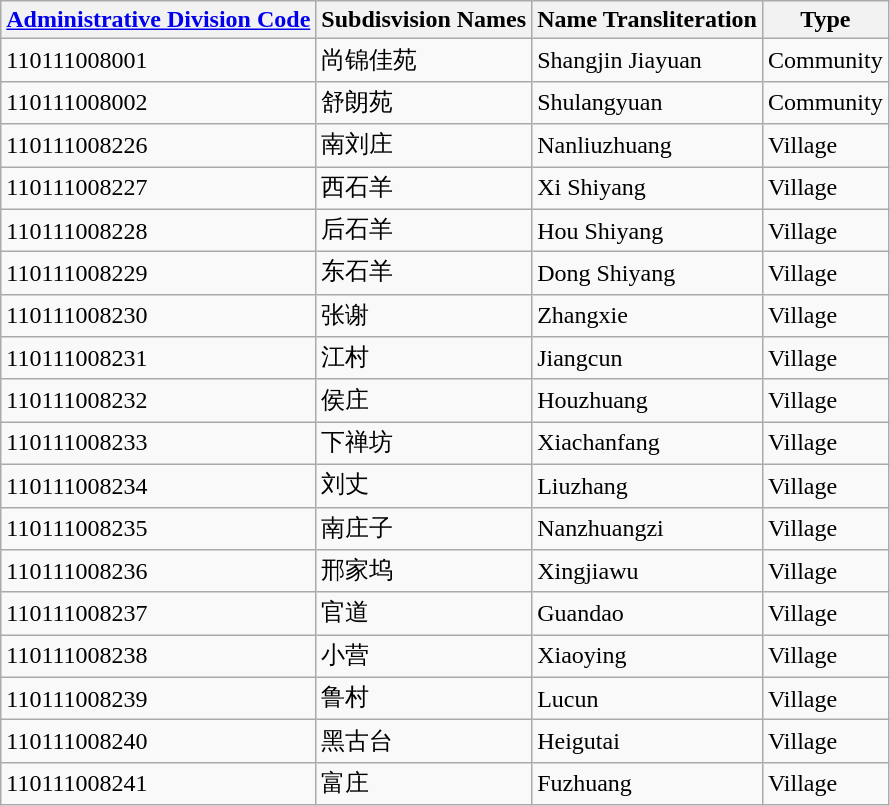<table class="wikitable sortable">
<tr>
<th><a href='#'>Administrative Division Code</a></th>
<th>Subdisvision Names</th>
<th>Name Transliteration</th>
<th>Type</th>
</tr>
<tr>
<td>110111008001</td>
<td>尚锦佳苑</td>
<td>Shangjin Jiayuan</td>
<td>Community</td>
</tr>
<tr>
<td>110111008002</td>
<td>舒朗苑</td>
<td>Shulangyuan</td>
<td>Community</td>
</tr>
<tr>
<td>110111008226</td>
<td>南刘庄</td>
<td>Nanliuzhuang</td>
<td>Village</td>
</tr>
<tr>
<td>110111008227</td>
<td>西石羊</td>
<td>Xi Shiyang</td>
<td>Village</td>
</tr>
<tr>
<td>110111008228</td>
<td>后石羊</td>
<td>Hou Shiyang</td>
<td>Village</td>
</tr>
<tr>
<td>110111008229</td>
<td>东石羊</td>
<td>Dong Shiyang</td>
<td>Village</td>
</tr>
<tr>
<td>110111008230</td>
<td>张谢</td>
<td>Zhangxie</td>
<td>Village</td>
</tr>
<tr>
<td>110111008231</td>
<td>江村</td>
<td>Jiangcun</td>
<td>Village</td>
</tr>
<tr>
<td>110111008232</td>
<td>侯庄</td>
<td>Houzhuang</td>
<td>Village</td>
</tr>
<tr>
<td>110111008233</td>
<td>下禅坊</td>
<td>Xiachanfang</td>
<td>Village</td>
</tr>
<tr>
<td>110111008234</td>
<td>刘丈</td>
<td>Liuzhang</td>
<td>Village</td>
</tr>
<tr>
<td>110111008235</td>
<td>南庄子</td>
<td>Nanzhuangzi</td>
<td>Village</td>
</tr>
<tr>
<td>110111008236</td>
<td>邢家坞</td>
<td>Xingjiawu</td>
<td>Village</td>
</tr>
<tr>
<td>110111008237</td>
<td>官道</td>
<td>Guandao</td>
<td>Village</td>
</tr>
<tr>
<td>110111008238</td>
<td>小营</td>
<td>Xiaoying</td>
<td>Village</td>
</tr>
<tr>
<td>110111008239</td>
<td>鲁村</td>
<td>Lucun</td>
<td>Village</td>
</tr>
<tr>
<td>110111008240</td>
<td>黑古台</td>
<td>Heigutai</td>
<td>Village</td>
</tr>
<tr>
<td>110111008241</td>
<td>富庄</td>
<td>Fuzhuang</td>
<td>Village</td>
</tr>
</table>
